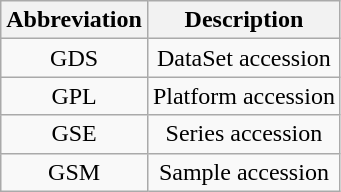<table class="wikitable centered" style="text-align:center">
<tr class="hintergrundfarbe6">
<th>Abbreviation</th>
<th>Description</th>
</tr>
<tr>
<td>GDS</td>
<td>DataSet accession</td>
</tr>
<tr>
<td>GPL</td>
<td>Platform accession</td>
</tr>
<tr>
<td>GSE</td>
<td>Series accession</td>
</tr>
<tr>
<td>GSM</td>
<td>Sample accession</td>
</tr>
</table>
